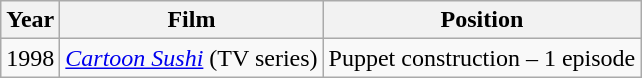<table class="wikitable sortable" style="text-align:center">
<tr>
<th>Year</th>
<th>Film</th>
<th>Position</th>
</tr>
<tr>
<td>1998</td>
<td style="text-align:left"><em><a href='#'>Cartoon Sushi</a></em> (TV series)</td>
<td>Puppet construction – 1 episode</td>
</tr>
</table>
